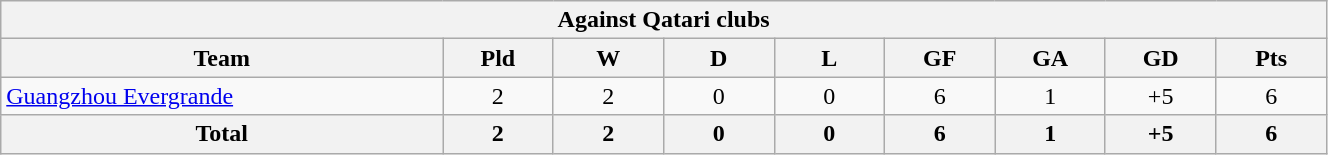<table width=70% class="wikitable" style="text-align:center">
<tr>
<th colspan=9>Against Qatari clubs</th>
</tr>
<tr>
<th width=20%>Team</th>
<th width=5%>Pld</th>
<th width=5%>W</th>
<th width=5%>D</th>
<th width=5%>L</th>
<th width=5%>GF</th>
<th width=5%>GA</th>
<th width=5%>GD</th>
<th width=5%>Pts</th>
</tr>
<tr>
<td align=left> <a href='#'>Guangzhou Evergrande</a></td>
<td>2</td>
<td>2</td>
<td>0</td>
<td>0</td>
<td>6</td>
<td>1</td>
<td>+5</td>
<td>6</td>
</tr>
<tr>
<th>Total</th>
<th>2</th>
<th>2</th>
<th>0</th>
<th>0</th>
<th>6</th>
<th>1</th>
<th>+5</th>
<th>6</th>
</tr>
</table>
